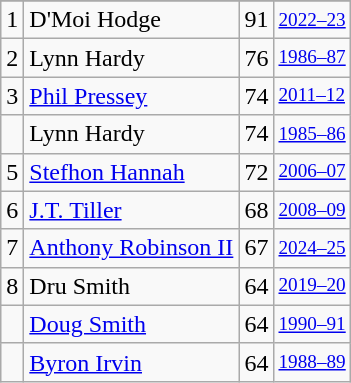<table class="wikitable">
<tr>
</tr>
<tr>
<td>1</td>
<td>D'Moi Hodge</td>
<td>91</td>
<td style="font-size:80%;"><a href='#'>2022–23</a></td>
</tr>
<tr>
<td>2</td>
<td>Lynn Hardy</td>
<td>76</td>
<td style="font-size:80%;"><a href='#'>1986–87</a></td>
</tr>
<tr>
<td>3</td>
<td><a href='#'>Phil Pressey</a></td>
<td>74</td>
<td style="font-size:80%;"><a href='#'>2011–12</a></td>
</tr>
<tr>
<td></td>
<td>Lynn Hardy</td>
<td>74</td>
<td style="font-size:80%;"><a href='#'>1985–86</a></td>
</tr>
<tr>
<td>5</td>
<td><a href='#'>Stefhon Hannah</a></td>
<td>72</td>
<td style="font-size:80%;"><a href='#'>2006–07</a></td>
</tr>
<tr>
<td>6</td>
<td><a href='#'>J.T. Tiller</a></td>
<td>68</td>
<td style="font-size:80%;"><a href='#'>2008–09</a></td>
</tr>
<tr>
<td>7</td>
<td><a href='#'>Anthony Robinson II</a></td>
<td>67</td>
<td style="font-size:80%;"><a href='#'>2024–25</a></td>
</tr>
<tr>
<td>8</td>
<td>Dru Smith</td>
<td>64</td>
<td style="font-size:80%;"><a href='#'>2019–20</a></td>
</tr>
<tr>
<td></td>
<td><a href='#'>Doug Smith</a></td>
<td>64</td>
<td style="font-size:80%;"><a href='#'>1990–91</a></td>
</tr>
<tr>
<td></td>
<td><a href='#'>Byron Irvin</a></td>
<td>64</td>
<td style="font-size:80%;"><a href='#'>1988–89</a></td>
</tr>
</table>
